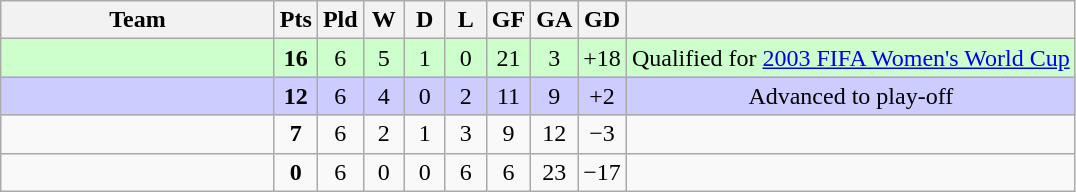<table class="wikitable" style="text-align:center;">
<tr>
<th width=175>Team</th>
<th width=20 abbr="Points">Pts</th>
<th width=20 abbr="Played">Pld</th>
<th width=20 abbr="Won">W</th>
<th width=20 abbr="Drawn">D</th>
<th width=20 abbr="Lost">L</th>
<th width=20 abbr="Goals for">GF</th>
<th width=20 abbr="Goals against">GA</th>
<th width=20 abbr="Goal difference">GD</th>
<th></th>
</tr>
<tr bgcolor="#ccffcc">
<td style="text-align:left;"></td>
<td><strong>16</strong></td>
<td>6</td>
<td>5</td>
<td>1</td>
<td>0</td>
<td>21</td>
<td>3</td>
<td>+18</td>
<td>Qualified for <a href='#'>2003 FIFA Women's World Cup</a></td>
</tr>
<tr bgcolor="#ccccff">
<td style="text-align:left;"></td>
<td><strong>12</strong></td>
<td>6</td>
<td>4</td>
<td>0</td>
<td>2</td>
<td>11</td>
<td>9</td>
<td>+2</td>
<td>Advanced to play-off</td>
</tr>
<tr>
<td style="text-align:left;"></td>
<td><strong>7</strong></td>
<td>6</td>
<td>2</td>
<td>1</td>
<td>3</td>
<td>9</td>
<td>12</td>
<td>−3</td>
<td></td>
</tr>
<tr>
<td style="text-align:left;"></td>
<td><strong>0</strong></td>
<td>6</td>
<td>0</td>
<td>0</td>
<td>6</td>
<td>6</td>
<td>23</td>
<td>−17</td>
<td></td>
</tr>
</table>
